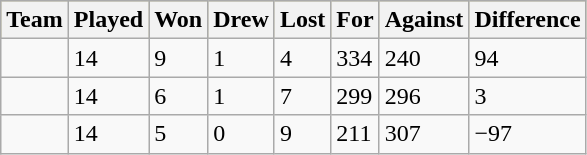<table class="wikitable">
<tr style="background:#bdb76b;">
<th>Team</th>
<th>Played</th>
<th>Won</th>
<th>Drew</th>
<th>Lost</th>
<th>For</th>
<th>Against</th>
<th>Difference</th>
</tr>
<tr>
<td></td>
<td>14</td>
<td>9</td>
<td>1</td>
<td>4</td>
<td>334</td>
<td>240</td>
<td>94</td>
</tr>
<tr>
<td></td>
<td>14</td>
<td>6</td>
<td>1</td>
<td>7</td>
<td>299</td>
<td>296</td>
<td>3</td>
</tr>
<tr>
<td></td>
<td>14</td>
<td>5</td>
<td>0</td>
<td>9</td>
<td>211</td>
<td>307</td>
<td>−97</td>
</tr>
</table>
